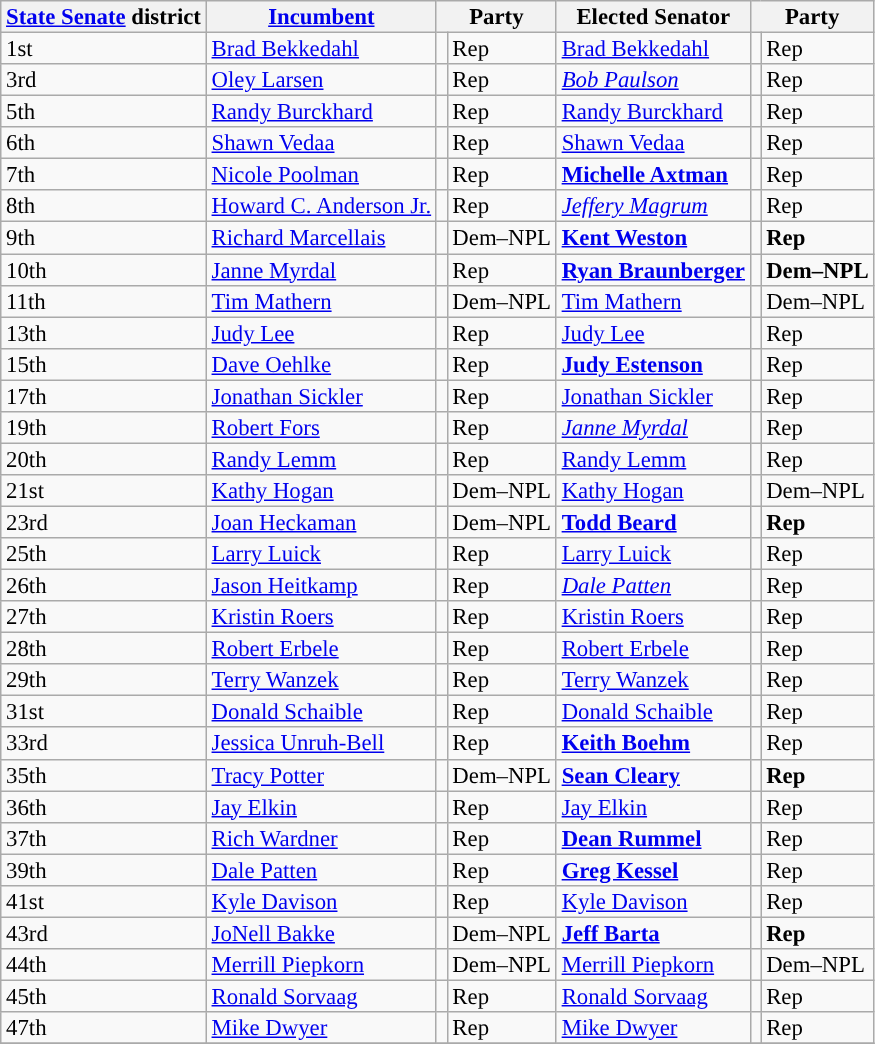<table class="sortable wikitable" style="font-size:95%;line-height:14px;">
<tr>
<th colspan="1"><a href='#'>State Senate</a> district</th>
<th class="unsortable"><a href='#'>Incumbent</a></th>
<th colspan="2">Party</th>
<th class="unsortable">Elected Senator</th>
<th colspan="2">Party</th>
</tr>
<tr>
<td>1st</td>
<td><a href='#'>Brad Bekkedahl</a></td>
<td style="background:"></td>
<td>Rep</td>
<td><a href='#'>Brad Bekkedahl</a></td>
<td style="background:"></td>
<td>Rep</td>
</tr>
<tr>
<td>3rd</td>
<td><a href='#'>Oley Larsen</a></td>
<td style="background:"></td>
<td>Rep</td>
<td><em><a href='#'>Bob Paulson</a></em></td>
<td style="background:"></td>
<td>Rep</td>
</tr>
<tr>
<td>5th</td>
<td><a href='#'>Randy Burckhard</a></td>
<td style="background:"></td>
<td>Rep</td>
<td><a href='#'>Randy Burckhard</a></td>
<td style="background:"></td>
<td>Rep</td>
</tr>
<tr>
<td>6th</td>
<td><a href='#'>Shawn Vedaa</a></td>
<td style="background:"></td>
<td>Rep</td>
<td><a href='#'>Shawn Vedaa</a></td>
<td style="background:"></td>
<td>Rep</td>
</tr>
<tr>
<td>7th</td>
<td><a href='#'>Nicole Poolman</a></td>
<td style="background:"></td>
<td>Rep</td>
<td><strong><a href='#'>Michelle Axtman</a></strong></td>
<td style="background:"></td>
<td>Rep</td>
</tr>
<tr>
<td>8th</td>
<td><a href='#'>Howard C. Anderson Jr.</a></td>
<td style="background:"></td>
<td>Rep</td>
<td><em><a href='#'>Jeffery Magrum</a></em></td>
<td style="background:"></td>
<td>Rep</td>
</tr>
<tr>
<td>9th</td>
<td><a href='#'>Richard Marcellais</a></td>
<td style="background:"></td>
<td>Dem–NPL</td>
<td><strong><a href='#'>Kent Weston</a></strong></td>
<td style="background:"></td>
<td><strong>Rep</strong></td>
</tr>
<tr>
<td>10th</td>
<td><a href='#'>Janne Myrdal</a></td>
<td style="background:"></td>
<td>Rep</td>
<td><strong><a href='#'>Ryan Braunberger</a></strong></td>
<td style="background:"></td>
<td><strong>Dem–NPL</strong></td>
</tr>
<tr>
<td>11th</td>
<td><a href='#'>Tim Mathern</a></td>
<td style="background:"></td>
<td>Dem–NPL</td>
<td><a href='#'>Tim Mathern</a></td>
<td style="background:"></td>
<td>Dem–NPL</td>
</tr>
<tr>
<td>13th</td>
<td><a href='#'>Judy Lee</a></td>
<td style="background:"></td>
<td>Rep</td>
<td><a href='#'>Judy Lee</a></td>
<td style="background:"></td>
<td>Rep</td>
</tr>
<tr>
<td>15th</td>
<td><a href='#'>Dave Oehlke</a></td>
<td style="background:"></td>
<td>Rep</td>
<td><strong><a href='#'>Judy Estenson</a></strong></td>
<td style="background:"></td>
<td>Rep</td>
</tr>
<tr>
<td>17th</td>
<td><a href='#'>Jonathan Sickler</a></td>
<td style="background:"></td>
<td>Rep</td>
<td><a href='#'>Jonathan Sickler</a></td>
<td style="background:"></td>
<td>Rep</td>
</tr>
<tr>
<td>19th</td>
<td><a href='#'>Robert Fors</a></td>
<td style="background:"></td>
<td>Rep</td>
<td><em><a href='#'>Janne Myrdal</a></em></td>
<td style="background:"></td>
<td>Rep</td>
</tr>
<tr>
<td>20th</td>
<td><a href='#'>Randy Lemm</a></td>
<td style="background:"></td>
<td>Rep</td>
<td><a href='#'>Randy Lemm</a></td>
<td style="background:"></td>
<td>Rep</td>
</tr>
<tr>
<td>21st</td>
<td><a href='#'>Kathy Hogan</a></td>
<td style="background:"></td>
<td>Dem–NPL</td>
<td><a href='#'>Kathy Hogan</a></td>
<td style="background:"></td>
<td>Dem–NPL</td>
</tr>
<tr>
<td>23rd</td>
<td><a href='#'>Joan Heckaman</a></td>
<td style="background:"></td>
<td>Dem–NPL</td>
<td><strong><a href='#'>Todd Beard</a></strong></td>
<td style="background:"></td>
<td><strong>Rep</strong></td>
</tr>
<tr>
<td>25th</td>
<td><a href='#'>Larry Luick</a></td>
<td style="background:"></td>
<td>Rep</td>
<td><a href='#'>Larry Luick</a></td>
<td style="background:"></td>
<td>Rep</td>
</tr>
<tr>
<td>26th</td>
<td><a href='#'>Jason Heitkamp</a></td>
<td style="background:"></td>
<td>Rep</td>
<td><em><a href='#'>Dale Patten</a></em></td>
<td style="background:"></td>
<td>Rep</td>
</tr>
<tr>
<td>27th</td>
<td><a href='#'>Kristin Roers</a></td>
<td style="background:"></td>
<td>Rep</td>
<td><a href='#'>Kristin Roers</a></td>
<td style="background:"></td>
<td>Rep</td>
</tr>
<tr>
<td>28th</td>
<td><a href='#'>Robert Erbele</a></td>
<td style="background:"></td>
<td>Rep</td>
<td><a href='#'>Robert Erbele</a></td>
<td style="background:"></td>
<td>Rep</td>
</tr>
<tr>
<td>29th</td>
<td><a href='#'>Terry Wanzek</a></td>
<td style="background:"></td>
<td>Rep</td>
<td><a href='#'>Terry Wanzek</a></td>
<td style="background:"></td>
<td>Rep</td>
</tr>
<tr>
<td>31st</td>
<td><a href='#'>Donald Schaible</a></td>
<td style="background:"></td>
<td>Rep</td>
<td><a href='#'>Donald Schaible</a></td>
<td style="background:"></td>
<td>Rep</td>
</tr>
<tr>
<td>33rd</td>
<td><a href='#'>Jessica Unruh-Bell</a></td>
<td style="background:"></td>
<td>Rep</td>
<td><strong><a href='#'>Keith Boehm</a></strong></td>
<td style="background:"></td>
<td>Rep</td>
</tr>
<tr>
<td>35th</td>
<td><a href='#'>Tracy Potter</a></td>
<td style="background:"></td>
<td>Dem–NPL</td>
<td><strong><a href='#'>Sean Cleary</a></strong></td>
<td style="background:"></td>
<td><strong>Rep</strong></td>
</tr>
<tr>
<td>36th</td>
<td><a href='#'>Jay Elkin</a></td>
<td style="background:"></td>
<td>Rep</td>
<td><a href='#'>Jay Elkin</a></td>
<td style="background:"></td>
<td>Rep</td>
</tr>
<tr>
<td>37th</td>
<td><a href='#'>Rich Wardner</a></td>
<td style="background:"></td>
<td>Rep</td>
<td><strong><a href='#'>Dean Rummel</a></strong></td>
<td style="background:"></td>
<td>Rep</td>
</tr>
<tr>
<td>39th</td>
<td><a href='#'>Dale Patten</a></td>
<td style="background:"></td>
<td>Rep</td>
<td><strong><a href='#'>Greg Kessel</a></strong></td>
<td style="background:"></td>
<td>Rep</td>
</tr>
<tr>
<td>41st</td>
<td><a href='#'>Kyle Davison</a></td>
<td style="background:"></td>
<td>Rep</td>
<td><a href='#'>Kyle Davison</a></td>
<td style="background:"></td>
<td>Rep</td>
</tr>
<tr>
<td>43rd</td>
<td><a href='#'>JoNell Bakke</a></td>
<td style="background:"></td>
<td>Dem–NPL</td>
<td><strong><a href='#'>Jeff Barta</a></strong></td>
<td style="background:"></td>
<td><strong>Rep</strong></td>
</tr>
<tr>
<td>44th</td>
<td><a href='#'>Merrill Piepkorn</a></td>
<td style="background:"></td>
<td>Dem–NPL</td>
<td><a href='#'>Merrill Piepkorn</a></td>
<td style="background:"></td>
<td>Dem–NPL</td>
</tr>
<tr>
<td>45th</td>
<td><a href='#'>Ronald Sorvaag</a></td>
<td style="background:"></td>
<td>Rep</td>
<td><a href='#'>Ronald Sorvaag</a></td>
<td style="background:"></td>
<td>Rep</td>
</tr>
<tr>
<td>47th</td>
<td><a href='#'>Mike Dwyer</a></td>
<td style="background:"></td>
<td>Rep</td>
<td><a href='#'>Mike Dwyer</a></td>
<td style="background:"></td>
<td>Rep</td>
</tr>
<tr>
</tr>
</table>
